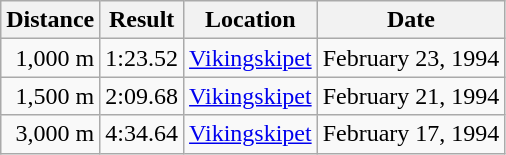<table class="wikitable">
<tr>
<th>Distance</th>
<th>Result</th>
<th>Location</th>
<th>Date</th>
</tr>
<tr align="right">
<td>1,000 m</td>
<td>1:23.52</td>
<td align=right><a href='#'>Vikingskipet</a></td>
<td>February 23, 1994</td>
</tr>
<tr align="right">
<td>1,500 m</td>
<td>2:09.68</td>
<td align=right><a href='#'>Vikingskipet</a></td>
<td>February 21, 1994</td>
</tr>
<tr align="right">
<td>3,000 m</td>
<td>4:34.64</td>
<td align=right><a href='#'>Vikingskipet</a></td>
<td>February 17, 1994</td>
</tr>
</table>
